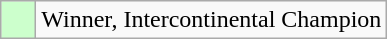<table class="wikitable">
<tr>
<td style="background: #ccffcc;">    </td>
<td>Winner, Intercontinental Champion</td>
</tr>
</table>
